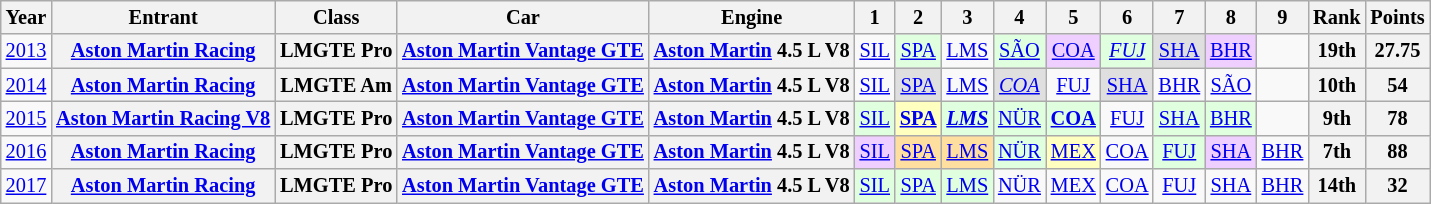<table class="wikitable" style="text-align:center; font-size:85%">
<tr>
<th>Year</th>
<th>Entrant</th>
<th>Class</th>
<th>Car</th>
<th>Engine</th>
<th>1</th>
<th>2</th>
<th>3</th>
<th>4</th>
<th>5</th>
<th>6</th>
<th>7</th>
<th>8</th>
<th>9</th>
<th>Rank</th>
<th>Points</th>
</tr>
<tr>
<td><a href='#'>2013</a></td>
<th nowrap><a href='#'>Aston Martin Racing</a></th>
<th nowrap>LMGTE Pro</th>
<th nowrap><a href='#'>Aston Martin Vantage GTE</a></th>
<th nowrap><a href='#'>Aston Martin</a> 4.5 L V8</th>
<td><a href='#'>SIL</a></td>
<td style=background:#DFFFDF><a href='#'>SPA</a><br></td>
<td><a href='#'>LMS</a></td>
<td style=background:#DFFFDF><a href='#'>SÃO</a><br></td>
<td style=background:#EFCFFF><a href='#'>COA</a><br></td>
<td style=background:#DFFFDF><em><a href='#'>FUJ</a></em><br></td>
<td style=background:#DFDFDF><a href='#'>SHA</a><br></td>
<td style=background:#EFCFFF><a href='#'>BHR</a><br></td>
<td></td>
<th>19th</th>
<th>27.75</th>
</tr>
<tr>
<td><a href='#'>2014</a></td>
<th nowrap><a href='#'>Aston Martin Racing</a></th>
<th nowrap>LMGTE Am</th>
<th nowrap><a href='#'>Aston Martin Vantage GTE</a></th>
<th nowrap><a href='#'>Aston Martin</a> 4.5 L V8</th>
<td><a href='#'>SIL</a></td>
<td style=background:#DFDFDF><a href='#'>SPA</a><br></td>
<td><a href='#'>LMS</a></td>
<td style=background:#DFDFDF><em><a href='#'>COA</a></em><br></td>
<td><a href='#'>FUJ</a></td>
<td style=background:#DFDFDF><a href='#'>SHA</a><br></td>
<td><a href='#'>BHR</a></td>
<td><a href='#'>SÃO</a></td>
<td></td>
<th>10th</th>
<th>54</th>
</tr>
<tr>
<td><a href='#'>2015</a></td>
<th nowrap><a href='#'>Aston Martin Racing V8</a></th>
<th nowrap>LMGTE Pro</th>
<th nowrap><a href='#'>Aston Martin Vantage GTE</a></th>
<th nowrap><a href='#'>Aston Martin</a> 4.5 L V8</th>
<td style=background:#DFFFDF><a href='#'>SIL</a><br></td>
<td style=background:#FFFFBF><strong><a href='#'>SPA</a></strong><br></td>
<td style=background:#DFFFDF><strong><em><a href='#'>LMS</a></em></strong><br></td>
<td style=background:#DFFFDF><a href='#'>NÜR</a><br></td>
<td style=background:#DFFFDF><strong><a href='#'>COA</a></strong><br></td>
<td><a href='#'>FUJ</a></td>
<td style=background:#DFFFDF><a href='#'>SHA</a><br></td>
<td style=background:#DFFFDF><a href='#'>BHR</a><br></td>
<td></td>
<th>9th</th>
<th>78</th>
</tr>
<tr>
<td><a href='#'>2016</a></td>
<th nowrap><a href='#'>Aston Martin Racing</a></th>
<th nowrap>LMGTE Pro</th>
<th nowrap><a href='#'>Aston Martin Vantage GTE</a></th>
<th nowrap><a href='#'>Aston Martin</a> 4.5 L V8</th>
<td style=background:#EFCFFF><a href='#'>SIL</a><br></td>
<td style=background:#FFDF9F><a href='#'>SPA</a><br></td>
<td style=background:#FFDF9F><a href='#'>LMS</a><br></td>
<td style=background:#DFFFDF><a href='#'>NÜR</a><br></td>
<td style=background:#FFFFBF><a href='#'>MEX</a><br></td>
<td><a href='#'>COA</a></td>
<td style=background:#DFFFDF><a href='#'>FUJ</a><br></td>
<td style=background:#EFCFFF><a href='#'>SHA</a><br></td>
<td><a href='#'>BHR</a></td>
<th>7th</th>
<th>88</th>
</tr>
<tr>
<td><a href='#'>2017</a></td>
<th nowrap><a href='#'>Aston Martin Racing</a></th>
<th nowrap>LMGTE Pro</th>
<th nowrap><a href='#'>Aston Martin Vantage GTE</a></th>
<th nowrap><a href='#'>Aston Martin</a> 4.5 L V8</th>
<td style=background:#DFFFDF><a href='#'>SIL</a><br></td>
<td style=background:#DFFFDF><a href='#'>SPA</a><br></td>
<td style=background:#DFFFDF><a href='#'>LMS</a><br></td>
<td><a href='#'>NÜR</a></td>
<td><a href='#'>MEX</a></td>
<td><a href='#'>COA</a></td>
<td><a href='#'>FUJ</a></td>
<td><a href='#'>SHA</a></td>
<td><a href='#'>BHR</a></td>
<th>14th</th>
<th>32</th>
</tr>
</table>
